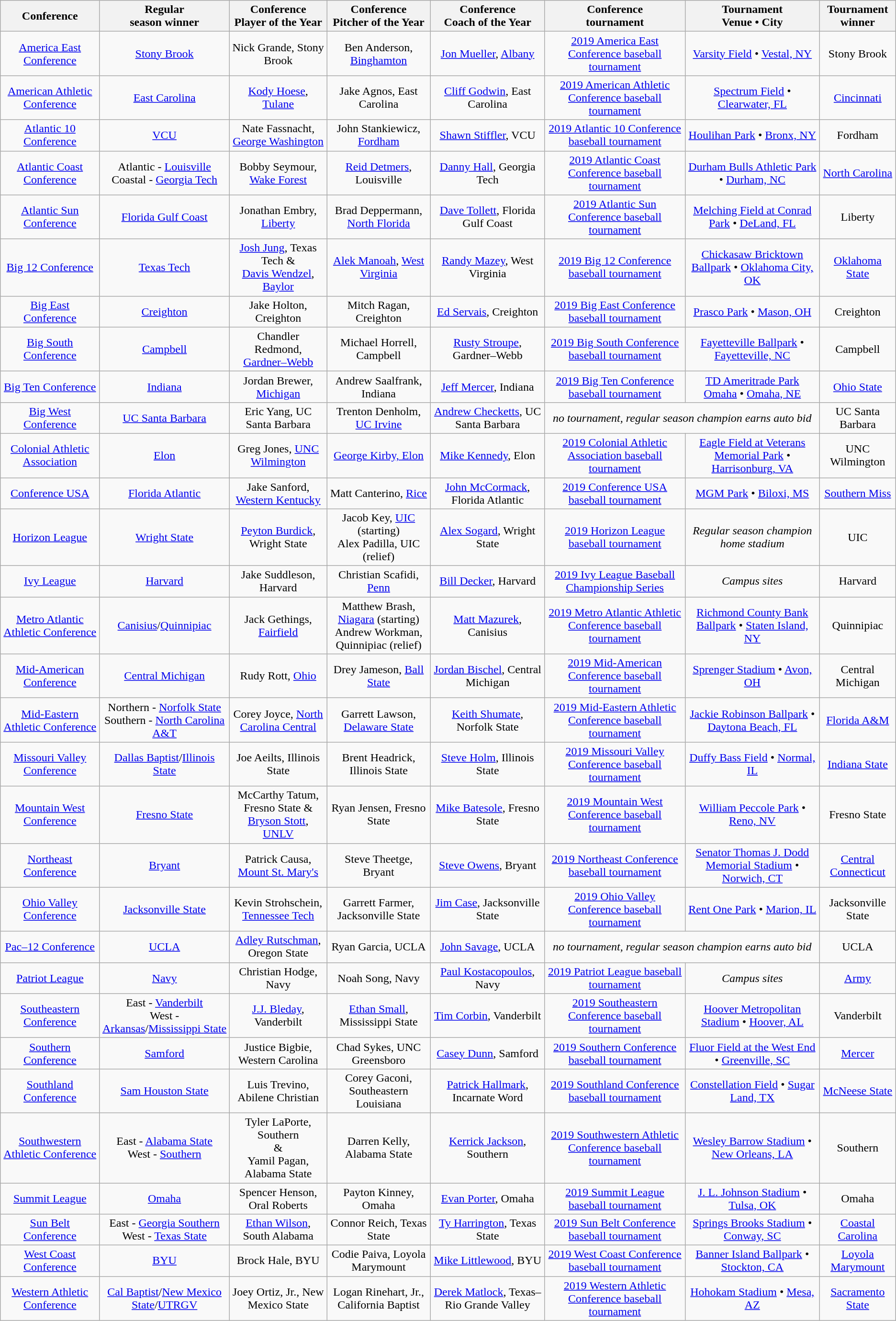<table class="wikitable" style="text-align:center;">
<tr>
<th>Conference</th>
<th>Regular <br> season winner</th>
<th>Conference <br> Player of the Year</th>
<th>Conference <br> Pitcher of the Year</th>
<th>Conference <br> Coach of the Year</th>
<th>Conference <br> tournament</th>
<th>Tournament <br> Venue • City</th>
<th>Tournament <br> winner</th>
</tr>
<tr>
<td><a href='#'>America East Conference</a></td>
<td><a href='#'>Stony Brook</a></td>
<td>Nick Grande, Stony Brook</td>
<td>Ben Anderson, <a href='#'>Binghamton</a></td>
<td><a href='#'>Jon Mueller</a>, <a href='#'>Albany</a></td>
<td><a href='#'>2019 America East Conference baseball tournament</a></td>
<td><a href='#'>Varsity Field</a> • <a href='#'>Vestal, NY</a></td>
<td>Stony Brook</td>
</tr>
<tr>
<td><a href='#'>American Athletic Conference</a></td>
<td><a href='#'>East Carolina</a></td>
<td><a href='#'>Kody Hoese</a>, <a href='#'>Tulane</a></td>
<td>Jake Agnos, East Carolina</td>
<td><a href='#'>Cliff Godwin</a>, East Carolina</td>
<td><a href='#'>2019 American Athletic Conference baseball tournament</a></td>
<td><a href='#'>Spectrum Field</a> • <a href='#'>Clearwater, FL</a></td>
<td><a href='#'>Cincinnati</a></td>
</tr>
<tr>
<td><a href='#'>Atlantic 10 Conference</a></td>
<td><a href='#'>VCU</a></td>
<td>Nate Fassnacht, <a href='#'>George Washington</a></td>
<td>John Stankiewicz, <a href='#'>Fordham</a></td>
<td><a href='#'>Shawn Stiffler</a>, VCU</td>
<td><a href='#'>2019 Atlantic 10 Conference baseball tournament</a></td>
<td><a href='#'>Houlihan Park</a> • <a href='#'>Bronx, NY</a></td>
<td>Fordham</td>
</tr>
<tr>
<td><a href='#'>Atlantic Coast Conference</a></td>
<td>Atlantic - <a href='#'>Louisville</a><br>Coastal - <a href='#'>Georgia Tech</a></td>
<td>Bobby Seymour, <a href='#'>Wake Forest</a></td>
<td><a href='#'>Reid Detmers</a>, Louisville</td>
<td><a href='#'>Danny Hall</a>, Georgia Tech</td>
<td><a href='#'>2019 Atlantic Coast Conference baseball tournament</a></td>
<td><a href='#'>Durham Bulls Athletic Park</a> • <a href='#'>Durham, NC</a></td>
<td><a href='#'>North Carolina</a></td>
</tr>
<tr>
<td><a href='#'>Atlantic Sun Conference</a></td>
<td><a href='#'>Florida Gulf Coast</a></td>
<td>Jonathan Embry, <a href='#'>Liberty</a></td>
<td>Brad Deppermann, <a href='#'>North Florida</a></td>
<td><a href='#'>Dave Tollett</a>, Florida Gulf Coast</td>
<td><a href='#'>2019 Atlantic Sun Conference baseball tournament</a></td>
<td><a href='#'>Melching Field at Conrad Park</a> • <a href='#'>DeLand, FL</a></td>
<td>Liberty</td>
</tr>
<tr>
<td><a href='#'>Big 12 Conference</a></td>
<td><a href='#'>Texas Tech</a></td>
<td><a href='#'>Josh Jung</a>, Texas Tech &<br><a href='#'>Davis Wendzel</a>, <a href='#'>Baylor</a></td>
<td><a href='#'>Alek Manoah</a>, <a href='#'>West Virginia</a></td>
<td><a href='#'>Randy Mazey</a>, West Virginia</td>
<td><a href='#'>2019 Big 12 Conference baseball tournament</a></td>
<td><a href='#'>Chickasaw Bricktown Ballpark</a> • <a href='#'>Oklahoma City, OK</a></td>
<td><a href='#'>Oklahoma State</a></td>
</tr>
<tr>
<td><a href='#'>Big East Conference</a></td>
<td><a href='#'>Creighton</a></td>
<td>Jake Holton, Creighton</td>
<td>Mitch Ragan, Creighton</td>
<td><a href='#'>Ed Servais</a>, Creighton</td>
<td><a href='#'>2019 Big East Conference baseball tournament</a></td>
<td><a href='#'>Prasco Park</a> • <a href='#'>Mason, OH</a></td>
<td>Creighton</td>
</tr>
<tr>
<td><a href='#'>Big South Conference</a></td>
<td><a href='#'>Campbell</a></td>
<td>Chandler Redmond, <a href='#'>Gardner–Webb</a></td>
<td>Michael Horrell, Campbell</td>
<td><a href='#'>Rusty Stroupe</a>, Gardner–Webb</td>
<td><a href='#'>2019 Big South Conference baseball tournament</a></td>
<td><a href='#'>Fayetteville Ballpark</a> • <a href='#'>Fayetteville, NC</a></td>
<td>Campbell</td>
</tr>
<tr>
<td><a href='#'>Big Ten Conference</a></td>
<td><a href='#'>Indiana</a></td>
<td>Jordan Brewer, <a href='#'>Michigan</a></td>
<td>Andrew Saalfrank, Indiana</td>
<td><a href='#'>Jeff Mercer</a>, Indiana</td>
<td><a href='#'>2019 Big Ten Conference baseball tournament</a></td>
<td><a href='#'>TD Ameritrade Park Omaha</a> • <a href='#'>Omaha, NE</a></td>
<td><a href='#'>Ohio State</a></td>
</tr>
<tr>
<td><a href='#'>Big West Conference</a></td>
<td><a href='#'>UC Santa Barbara</a></td>
<td>Eric Yang, UC Santa Barbara</td>
<td>Trenton Denholm, <a href='#'>UC Irvine</a></td>
<td><a href='#'>Andrew Checketts</a>, UC Santa Barbara</td>
<td colspan=2><em>no tournament, regular season champion earns auto bid</em></td>
<td>UC Santa Barbara</td>
</tr>
<tr>
<td><a href='#'>Colonial Athletic Association</a></td>
<td><a href='#'>Elon</a></td>
<td>Greg Jones, <a href='#'>UNC Wilmington</a></td>
<td><a href='#'>George Kirby, Elon</a></td>
<td><a href='#'>Mike Kennedy</a>, Elon</td>
<td><a href='#'>2019 Colonial Athletic Association baseball tournament</a></td>
<td><a href='#'>Eagle Field at Veterans Memorial Park</a> • <a href='#'>Harrisonburg, VA</a></td>
<td>UNC Wilmington</td>
</tr>
<tr>
<td><a href='#'>Conference USA</a></td>
<td><a href='#'>Florida Atlantic</a></td>
<td>Jake Sanford, <a href='#'>Western Kentucky</a></td>
<td>Matt Canterino, <a href='#'>Rice</a></td>
<td><a href='#'>John McCormack</a>, Florida Atlantic</td>
<td><a href='#'>2019 Conference USA baseball tournament</a></td>
<td><a href='#'>MGM Park</a> • <a href='#'>Biloxi, MS</a></td>
<td><a href='#'>Southern Miss</a></td>
</tr>
<tr>
<td><a href='#'>Horizon League</a></td>
<td><a href='#'>Wright State</a></td>
<td><a href='#'>Peyton Burdick</a>, Wright State</td>
<td>Jacob Key, <a href='#'>UIC</a> (starting)<br>Alex Padilla, UIC (relief)</td>
<td><a href='#'>Alex Sogard</a>, Wright State</td>
<td><a href='#'>2019 Horizon League baseball tournament</a></td>
<td><em>Regular season champion home stadium</em></td>
<td>UIC</td>
</tr>
<tr>
<td><a href='#'>Ivy League</a></td>
<td><a href='#'>Harvard</a></td>
<td>Jake Suddleson, Harvard</td>
<td>Christian Scafidi, <a href='#'>Penn</a></td>
<td><a href='#'>Bill Decker</a>, Harvard</td>
<td><a href='#'>2019 Ivy League Baseball Championship Series</a></td>
<td><em>Campus sites</em></td>
<td>Harvard</td>
</tr>
<tr>
<td><a href='#'>Metro Atlantic Athletic Conference</a></td>
<td><a href='#'>Canisius</a>/<a href='#'>Quinnipiac</a></td>
<td>Jack Gethings, <a href='#'>Fairfield</a></td>
<td>Matthew Brash, <a href='#'>Niagara</a> (starting)<br>Andrew Workman, Quinnipiac (relief)</td>
<td><a href='#'>Matt Mazurek</a>, Canisius</td>
<td><a href='#'>2019 Metro Atlantic Athletic Conference baseball tournament</a></td>
<td><a href='#'>Richmond County Bank Ballpark</a> • <a href='#'>Staten Island, NY</a></td>
<td>Quinnipiac</td>
</tr>
<tr>
<td><a href='#'>Mid-American Conference</a></td>
<td><a href='#'>Central Michigan</a></td>
<td>Rudy Rott, <a href='#'>Ohio</a></td>
<td>Drey Jameson, <a href='#'>Ball State</a></td>
<td><a href='#'>Jordan Bischel</a>, Central Michigan</td>
<td><a href='#'>2019 Mid-American Conference baseball tournament</a></td>
<td><a href='#'>Sprenger Stadium</a> • <a href='#'>Avon, OH</a></td>
<td>Central Michigan</td>
</tr>
<tr>
<td><a href='#'>Mid-Eastern Athletic Conference</a></td>
<td>Northern - <a href='#'>Norfolk State</a><br> Southern - <a href='#'>North Carolina A&T</a></td>
<td>Corey Joyce, <a href='#'>North Carolina Central</a></td>
<td>Garrett Lawson, <a href='#'>Delaware State</a></td>
<td><a href='#'>Keith Shumate</a>, Norfolk State</td>
<td><a href='#'>2019 Mid-Eastern Athletic Conference baseball tournament</a></td>
<td><a href='#'>Jackie Robinson Ballpark</a> • <a href='#'>Daytona Beach, FL</a></td>
<td><a href='#'>Florida A&M</a></td>
</tr>
<tr>
<td><a href='#'>Missouri Valley Conference</a></td>
<td><a href='#'>Dallas Baptist</a>/<a href='#'>Illinois State</a></td>
<td>Joe Aeilts, Illinois State</td>
<td>Brent Headrick, Illinois State</td>
<td><a href='#'>Steve Holm</a>, Illinois State</td>
<td><a href='#'>2019 Missouri Valley Conference baseball tournament</a></td>
<td><a href='#'>Duffy Bass Field</a> • <a href='#'>Normal, IL</a></td>
<td><a href='#'>Indiana State</a></td>
</tr>
<tr>
<td><a href='#'>Mountain West Conference</a></td>
<td><a href='#'>Fresno State</a></td>
<td>McCarthy Tatum, Fresno State &<br><a href='#'>Bryson Stott</a>, <a href='#'>UNLV</a></td>
<td>Ryan Jensen, Fresno State</td>
<td><a href='#'>Mike Batesole</a>, Fresno State</td>
<td><a href='#'>2019 Mountain West Conference baseball tournament</a></td>
<td><a href='#'>William Peccole Park</a> • <a href='#'>Reno, NV</a></td>
<td>Fresno State</td>
</tr>
<tr>
<td><a href='#'>Northeast Conference</a></td>
<td><a href='#'>Bryant</a></td>
<td>Patrick Causa, <a href='#'>Mount St. Mary's</a></td>
<td>Steve Theetge, Bryant</td>
<td><a href='#'>Steve Owens</a>, Bryant</td>
<td><a href='#'>2019 Northeast Conference baseball tournament</a></td>
<td><a href='#'>Senator Thomas J. Dodd Memorial Stadium</a> • <a href='#'>Norwich, CT</a></td>
<td><a href='#'>Central Connecticut</a></td>
</tr>
<tr>
<td><a href='#'>Ohio Valley Conference</a></td>
<td><a href='#'>Jacksonville State</a></td>
<td>Kevin Strohschein, <a href='#'>Tennessee Tech</a></td>
<td>Garrett Farmer, Jacksonville State</td>
<td><a href='#'>Jim Case</a>, Jacksonville State</td>
<td><a href='#'>2019 Ohio Valley Conference baseball tournament</a></td>
<td><a href='#'>Rent One Park</a> • <a href='#'>Marion, IL</a></td>
<td>Jacksonville State</td>
</tr>
<tr>
<td><a href='#'>Pac–12 Conference</a></td>
<td><a href='#'>UCLA</a></td>
<td><a href='#'>Adley Rutschman</a>, Oregon State</td>
<td>Ryan Garcia, UCLA</td>
<td><a href='#'>John Savage</a>, UCLA</td>
<td colspan=2><em>no tournament, regular season champion earns auto bid</em></td>
<td>UCLA</td>
</tr>
<tr>
<td><a href='#'>Patriot League</a></td>
<td><a href='#'>Navy</a></td>
<td>Christian Hodge, Navy</td>
<td>Noah Song, Navy</td>
<td><a href='#'>Paul Kostacopoulos</a>, Navy</td>
<td><a href='#'>2019 Patriot League baseball tournament</a></td>
<td><em>Campus sites</em></td>
<td><a href='#'>Army</a></td>
</tr>
<tr>
<td><a href='#'>Southeastern Conference</a></td>
<td>East - <a href='#'>Vanderbilt</a><br>West - <a href='#'>Arkansas</a>/<a href='#'>Mississippi State</a></td>
<td><a href='#'>J.J. Bleday</a>, Vanderbilt</td>
<td><a href='#'>Ethan Small</a>, Mississippi State</td>
<td><a href='#'>Tim Corbin</a>, Vanderbilt</td>
<td><a href='#'>2019 Southeastern Conference baseball tournament</a></td>
<td><a href='#'>Hoover Metropolitan Stadium</a> • <a href='#'>Hoover, AL</a></td>
<td>Vanderbilt</td>
</tr>
<tr>
<td><a href='#'>Southern Conference</a></td>
<td><a href='#'>Samford</a></td>
<td>Justice Bigbie, Western Carolina</td>
<td>Chad Sykes, UNC Greensboro</td>
<td><a href='#'>Casey Dunn</a>, Samford</td>
<td><a href='#'>2019 Southern Conference baseball tournament</a></td>
<td><a href='#'>Fluor Field at the West End</a> • <a href='#'>Greenville, SC</a></td>
<td><a href='#'>Mercer</a></td>
</tr>
<tr>
<td><a href='#'>Southland Conference</a></td>
<td><a href='#'>Sam Houston State</a></td>
<td>Luis Trevino, Abilene Christian</td>
<td>Corey Gaconi, Southeastern Louisiana</td>
<td><a href='#'>Patrick Hallmark</a>, Incarnate Word</td>
<td><a href='#'>2019 Southland Conference baseball tournament</a></td>
<td><a href='#'>Constellation Field</a> • <a href='#'>Sugar Land, TX</a></td>
<td><a href='#'>McNeese State</a></td>
</tr>
<tr>
<td><a href='#'>Southwestern Athletic Conference</a></td>
<td>East - <a href='#'>Alabama State</a><br> West - <a href='#'>Southern</a></td>
<td>Tyler LaPorte, Southern<br>&<br> Yamil Pagan, Alabama State</td>
<td>Darren Kelly, Alabama State</td>
<td><a href='#'>Kerrick Jackson</a>, Southern</td>
<td><a href='#'>2019 Southwestern Athletic Conference baseball tournament</a></td>
<td><a href='#'>Wesley Barrow Stadium</a> • <a href='#'>New Orleans, LA</a></td>
<td>Southern</td>
</tr>
<tr>
<td><a href='#'>Summit League</a></td>
<td><a href='#'>Omaha</a></td>
<td>Spencer Henson, Oral Roberts</td>
<td>Payton Kinney, Omaha</td>
<td><a href='#'>Evan Porter</a>, Omaha</td>
<td><a href='#'>2019 Summit League baseball tournament</a></td>
<td><a href='#'>J. L. Johnson Stadium</a> • <a href='#'>Tulsa, OK</a></td>
<td>Omaha</td>
</tr>
<tr>
<td><a href='#'>Sun Belt Conference</a></td>
<td>East - <a href='#'>Georgia Southern</a><br> West - <a href='#'>Texas State</a></td>
<td><a href='#'>Ethan Wilson</a>, South Alabama</td>
<td>Connor Reich, Texas State</td>
<td><a href='#'>Ty Harrington</a>, Texas State</td>
<td><a href='#'>2019 Sun Belt Conference baseball tournament</a></td>
<td><a href='#'>Springs Brooks Stadium</a> • <a href='#'>Conway, SC</a></td>
<td><a href='#'>Coastal Carolina</a></td>
</tr>
<tr>
<td><a href='#'>West Coast Conference</a></td>
<td><a href='#'>BYU</a></td>
<td>Brock Hale, BYU</td>
<td>Codie Paiva, Loyola Marymount</td>
<td><a href='#'>Mike Littlewood</a>, BYU</td>
<td><a href='#'>2019 West Coast Conference baseball tournament</a></td>
<td><a href='#'>Banner Island Ballpark</a> • <a href='#'>Stockton, CA</a></td>
<td><a href='#'>Loyola Marymount</a></td>
</tr>
<tr>
<td><a href='#'>Western Athletic Conference</a></td>
<td><a href='#'>Cal Baptist</a>/<a href='#'>New Mexico State</a>/<a href='#'>UTRGV</a></td>
<td>Joey Ortiz, Jr., New Mexico State</td>
<td>Logan Rinehart, Jr., California Baptist</td>
<td><a href='#'>Derek Matlock</a>, Texas–Rio Grande Valley</td>
<td><a href='#'>2019 Western Athletic Conference baseball tournament</a></td>
<td><a href='#'>Hohokam Stadium</a> • <a href='#'>Mesa, AZ</a></td>
<td><a href='#'>Sacramento State</a></td>
</tr>
</table>
